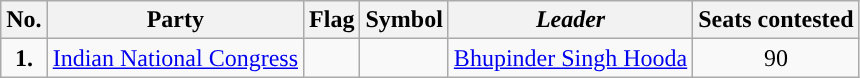<table class="wikitable">
<tr>
<th>No.</th>
<th>Party</th>
<th><strong>Flag</strong></th>
<th>Symbol</th>
<th><em>Leader</em></th>
<th>Seats contested</th>
</tr>
<tr>
<td ! style="text-align:center; background:"><strong>1.</strong></td>
<td style="text-align:center"><a href='#'>Indian National Congress</a></td>
<td></td>
<td></td>
<td style="text-align:center"><a href='#'>Bhupinder Singh Hooda</a></td>
<td style="text-align:center">90</td>
</tr>
</table>
